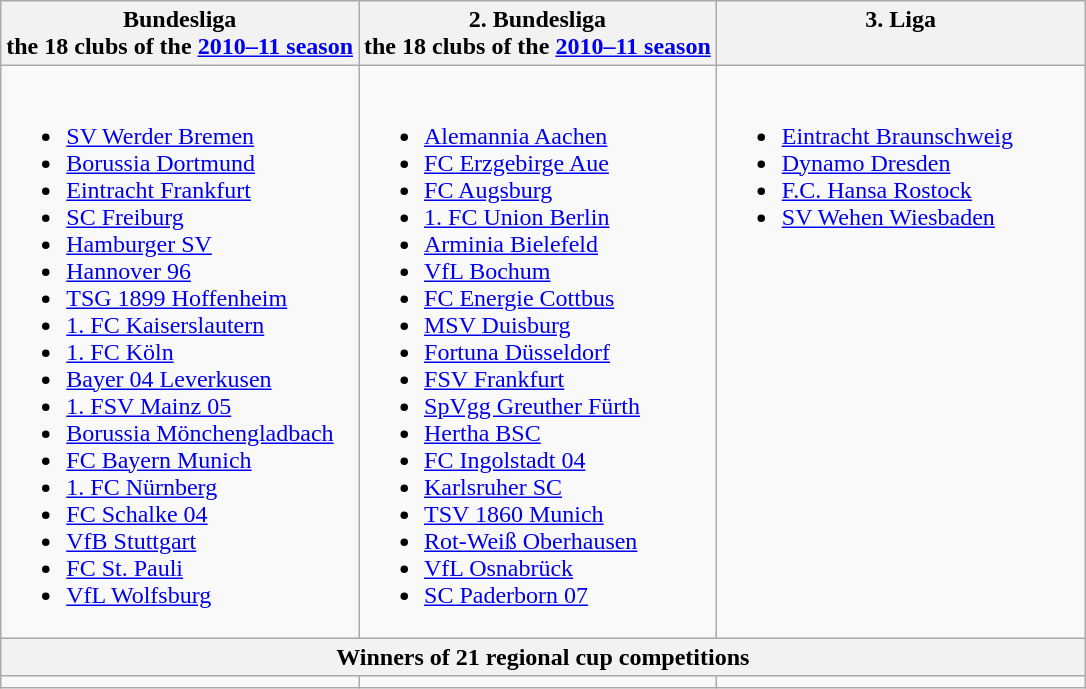<table class="wikitable">
<tr style="vertical-align: top;">
<th style="width: 33%;">Bundesliga<br><span>the 18 clubs of the <a href='#'>2010–11 season</a></span></th>
<th style="width: 33%;">2. Bundesliga<br><span>the 18 clubs of the <a href='#'>2010–11 season</a></span></th>
<th style="width: 34%;">3. Liga<br><span></span></th>
</tr>
<tr style="vertical-align: top;">
<td><br><ul><li><a href='#'>SV Werder Bremen</a></li><li><a href='#'>Borussia Dortmund</a></li><li><a href='#'>Eintracht Frankfurt</a></li><li><a href='#'>SC Freiburg</a></li><li><a href='#'>Hamburger SV</a></li><li><a href='#'>Hannover 96</a></li><li><a href='#'>TSG 1899 Hoffenheim</a></li><li><a href='#'>1. FC Kaiserslautern</a></li><li><a href='#'>1. FC Köln</a></li><li><a href='#'>Bayer 04 Leverkusen</a></li><li><a href='#'>1. FSV Mainz 05</a></li><li><a href='#'>Borussia Mönchengladbach</a></li><li><a href='#'>FC Bayern Munich</a></li><li><a href='#'>1. FC Nürnberg</a></li><li><a href='#'>FC Schalke 04</a></li><li><a href='#'>VfB Stuttgart</a></li><li><a href='#'>FC St. Pauli</a></li><li><a href='#'>VfL Wolfsburg</a></li></ul></td>
<td><br><ul><li><a href='#'>Alemannia Aachen</a></li><li><a href='#'>FC Erzgebirge Aue</a></li><li><a href='#'>FC Augsburg</a></li><li><a href='#'>1. FC Union Berlin</a></li><li><a href='#'>Arminia Bielefeld</a></li><li><a href='#'>VfL Bochum</a></li><li><a href='#'>FC Energie Cottbus</a></li><li><a href='#'>MSV Duisburg</a></li><li><a href='#'>Fortuna Düsseldorf</a></li><li><a href='#'>FSV Frankfurt</a></li><li><a href='#'>SpVgg Greuther Fürth</a></li><li><a href='#'>Hertha BSC</a></li><li><a href='#'>FC Ingolstadt 04</a></li><li><a href='#'>Karlsruher SC</a></li><li><a href='#'>TSV 1860 Munich</a></li><li><a href='#'>Rot-Weiß Oberhausen</a></li><li><a href='#'>VfL Osnabrück</a></li><li><a href='#'>SC Paderborn 07</a></li></ul></td>
<td><br><ul><li><a href='#'>Eintracht Braunschweig</a></li><li><a href='#'>Dynamo Dresden</a></li><li><a href='#'>F.C. Hansa Rostock</a></li><li><a href='#'>SV Wehen Wiesbaden</a></li></ul></td>
</tr>
<tr>
<th colspan="3">Winners of 21 regional cup competitions</th>
</tr>
<tr style="vertical-align: top;">
<td></td>
<td></td>
<td></td>
</tr>
</table>
